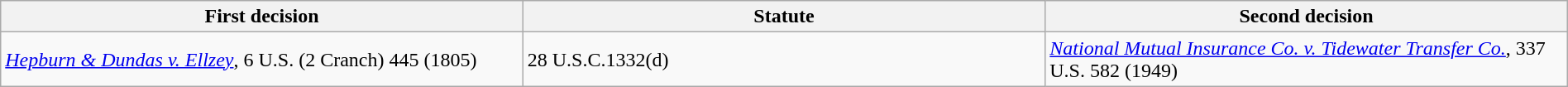<table class="wikitable" style="width:100%; margin:auto;">
<tr>
<th style="width:33%;">First decision</th>
<th style="width:33%;">Statute</th>
<th style="width:33%;">Second decision</th>
</tr>
<tr>
<td><em><a href='#'>Hepburn & Dundas v. Ellzey</a></em>, 6 U.S. (2 Cranch) 445 (1805)</td>
<td>28 U.S.C.1332(d)</td>
<td><em><a href='#'>National Mutual Insurance Co. v. Tidewater Transfer Co.</a></em>, 337 U.S. 582 (1949)</td>
</tr>
</table>
